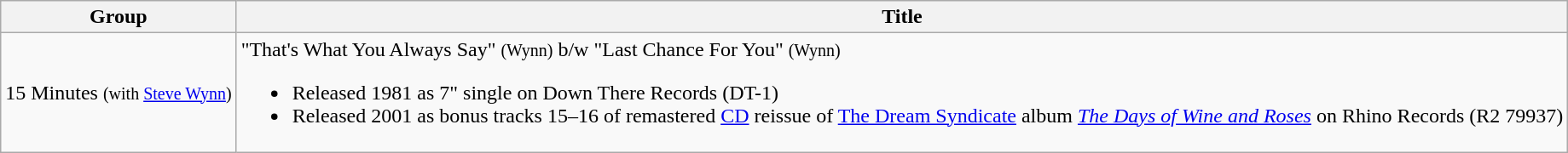<table class="wikitable">
<tr>
<th>Group</th>
<th>Title</th>
</tr>
<tr>
<td>15 Minutes <small>(with <a href='#'>Steve Wynn</a>)</small></td>
<td>"That's What You Always Say" <small>(Wynn)</small> b/w "Last Chance For You" <small>(Wynn)</small><br><ul><li>Released 1981 as 7" single on Down There Records (DT-1)</li><li>Released 2001 as bonus tracks 15–16 of remastered <a href='#'>CD</a> reissue of <a href='#'>The Dream Syndicate</a> album <em><a href='#'>The Days of Wine and Roses</a></em> on Rhino Records (R2 79937)</li></ul></td>
</tr>
</table>
